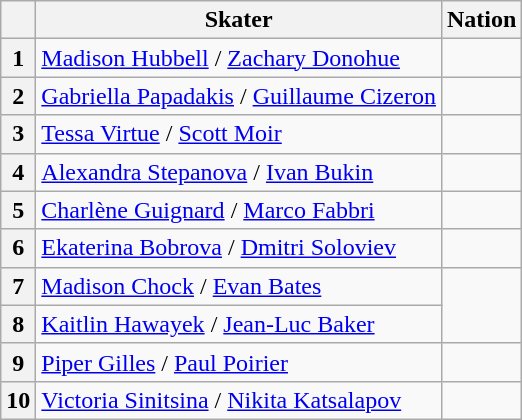<table class="wikitable sortable" style="text-align: left">
<tr>
<th scope="col"></th>
<th scope="col">Skater</th>
<th scope="col">Nation</th>
</tr>
<tr>
<th scope="row">1</th>
<td><a href='#'>Madison Hubbell</a> / <a href='#'>Zachary Donohue</a></td>
<td></td>
</tr>
<tr>
<th scope="row">2</th>
<td><a href='#'>Gabriella Papadakis</a> / <a href='#'>Guillaume Cizeron</a></td>
<td></td>
</tr>
<tr>
<th scope="row">3</th>
<td><a href='#'>Tessa Virtue</a> / <a href='#'>Scott Moir</a></td>
<td></td>
</tr>
<tr>
<th scope="row">4</th>
<td><a href='#'>Alexandra Stepanova</a> / <a href='#'>Ivan Bukin</a></td>
<td></td>
</tr>
<tr>
<th scope="row">5</th>
<td><a href='#'>Charlène Guignard</a> / <a href='#'>Marco Fabbri</a></td>
<td></td>
</tr>
<tr>
<th scope="row">6</th>
<td><a href='#'>Ekaterina Bobrova</a> / <a href='#'>Dmitri Soloviev</a></td>
<td></td>
</tr>
<tr>
<th scope="row">7</th>
<td><a href='#'>Madison Chock</a> / <a href='#'>Evan Bates</a></td>
<td rowspan="2"></td>
</tr>
<tr>
<th scope="row">8</th>
<td><a href='#'>Kaitlin Hawayek</a> / <a href='#'>Jean-Luc Baker</a></td>
</tr>
<tr>
<th scope="row">9</th>
<td><a href='#'>Piper Gilles</a> / <a href='#'>Paul Poirier</a></td>
<td></td>
</tr>
<tr>
<th scope="row">10</th>
<td><a href='#'>Victoria Sinitsina</a> / <a href='#'>Nikita Katsalapov</a></td>
<td></td>
</tr>
</table>
